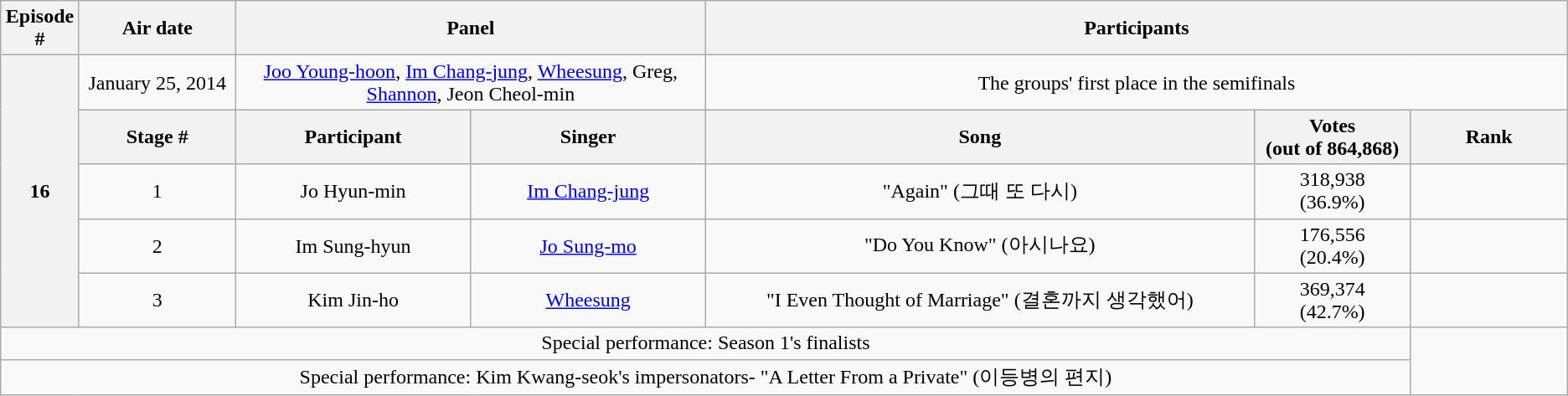<table class="wikitable" style="text-align:center;">
<tr>
<th width="5%">Episode #</th>
<th width="10%">Air date</th>
<th colspan="2">Panel</th>
<th colspan="3">Participants</th>
</tr>
<tr>
<th rowspan="5">16</th>
<td>January 25, 2014</td>
<td colspan="2"><a href='#'>Joo Young-hoon</a>, <a href='#'>Im Chang-jung</a>, <a href='#'>Wheesung</a>, Greg, <a href='#'>Shannon</a>, Jeon Cheol-min</td>
<td colspan="3">The groups' first place in the semifinals</td>
</tr>
<tr>
<th>Stage #</th>
<th width="15%">Participant</th>
<th width="15%">Singer</th>
<th width="35%">Song</th>
<th width="10%">Votes<br>(out of 864,868)</th>
<th width="10%">Rank</th>
</tr>
<tr>
<td>1</td>
<td>Jo Hyun-min</td>
<td><a href='#'>Im Chang-jung</a></td>
<td>"Again" (그때 또 다시)</td>
<td>318,938<br>(36.9%)</td>
<td></td>
</tr>
<tr>
<td>2</td>
<td>Im Sung-hyun</td>
<td><a href='#'>Jo Sung-mo</a></td>
<td>"Do You Know" (아시나요)</td>
<td>176,556<br>(20.4%)</td>
<td></td>
</tr>
<tr>
<td>3</td>
<td>Kim Jin-ho</td>
<td><a href='#'>Wheesung</a></td>
<td>"I Even Thought of Marriage" (결혼까지 생각했어)</td>
<td>369,374<br>(42.7%)</td>
<td></td>
</tr>
<tr>
<td colspan="6">Special performance: Season 1's finalists </td>
</tr>
<tr>
<td colspan="6">Special performance: Kim Kwang-seok's impersonators- "A Letter From a Private" (이등병의 편지)</td>
</tr>
</table>
